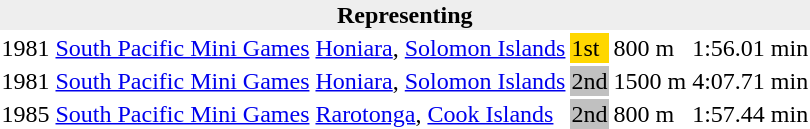<table>
<tr>
<th bgcolor="#eeeeee" colspan="6">Representing </th>
</tr>
<tr>
<td>1981</td>
<td><a href='#'>South Pacific Mini Games</a></td>
<td><a href='#'>Honiara</a>, <a href='#'>Solomon Islands</a></td>
<td bgcolor=gold>1st</td>
<td>800 m</td>
<td>1:56.01 min</td>
</tr>
<tr>
<td>1981</td>
<td><a href='#'>South Pacific Mini Games</a></td>
<td><a href='#'>Honiara</a>, <a href='#'>Solomon Islands</a></td>
<td bgcolor=silver>2nd</td>
<td>1500 m</td>
<td>4:07.71 min</td>
</tr>
<tr>
<td>1985</td>
<td><a href='#'>South Pacific Mini Games</a></td>
<td><a href='#'>Rarotonga</a>, <a href='#'>Cook Islands</a></td>
<td bgcolor=silver>2nd</td>
<td>800 m</td>
<td>1:57.44 min</td>
</tr>
<tr>
</tr>
</table>
